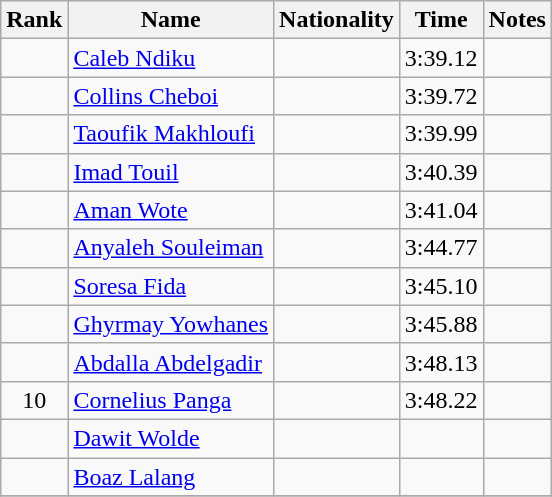<table class="wikitable sortable" style="text-align:center">
<tr>
<th>Rank</th>
<th>Name</th>
<th>Nationality</th>
<th>Time</th>
<th>Notes</th>
</tr>
<tr>
<td></td>
<td align=left><a href='#'>Caleb Ndiku</a></td>
<td align=left></td>
<td>3:39.12</td>
<td></td>
</tr>
<tr>
<td></td>
<td align=left><a href='#'>Collins Cheboi</a></td>
<td align=left></td>
<td>3:39.72</td>
<td></td>
</tr>
<tr>
<td></td>
<td align=left><a href='#'>Taoufik Makhloufi</a></td>
<td align=left></td>
<td>3:39.99</td>
<td></td>
</tr>
<tr>
<td></td>
<td align=left><a href='#'>Imad Touil</a></td>
<td align=left></td>
<td>3:40.39</td>
<td></td>
</tr>
<tr>
<td></td>
<td align=left><a href='#'>Aman Wote</a></td>
<td align=left></td>
<td>3:41.04</td>
<td></td>
</tr>
<tr>
<td></td>
<td align=left><a href='#'>Anyaleh Souleiman</a></td>
<td align=left></td>
<td>3:44.77</td>
<td></td>
</tr>
<tr>
<td></td>
<td align=left><a href='#'>Soresa Fida</a></td>
<td align=left></td>
<td>3:45.10</td>
<td></td>
</tr>
<tr>
<td></td>
<td align=left><a href='#'>Ghyrmay Yowhanes</a></td>
<td align=left></td>
<td>3:45.88</td>
<td></td>
</tr>
<tr>
<td></td>
<td align=left><a href='#'>Abdalla Abdelgadir</a></td>
<td align=left></td>
<td>3:48.13</td>
<td></td>
</tr>
<tr>
<td>10</td>
<td align=left><a href='#'>Cornelius Panga</a></td>
<td align=left></td>
<td>3:48.22</td>
<td></td>
</tr>
<tr>
<td></td>
<td align=left><a href='#'>Dawit Wolde</a></td>
<td align=left></td>
<td></td>
<td></td>
</tr>
<tr>
<td></td>
<td align=left><a href='#'>Boaz Lalang</a></td>
<td align=left></td>
<td></td>
<td></td>
</tr>
<tr>
</tr>
</table>
